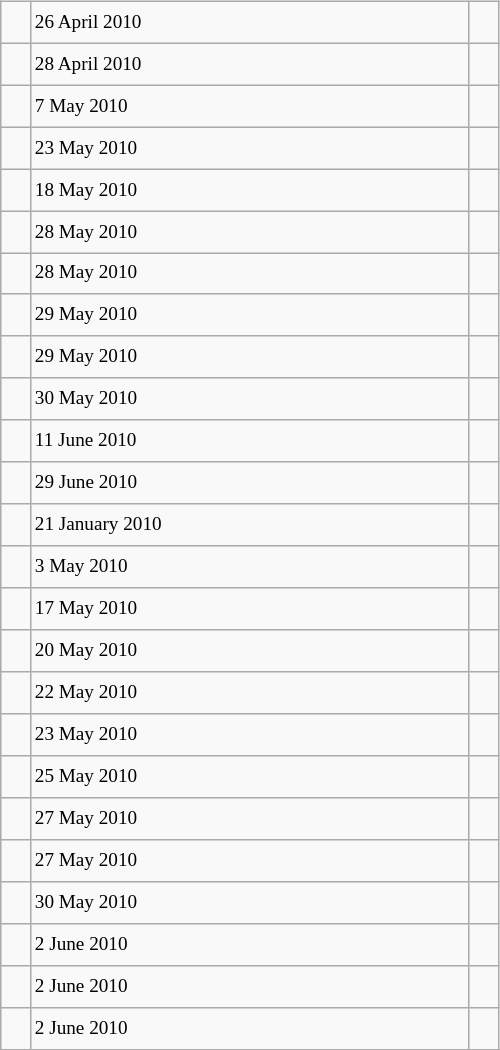<table class="wikitable" style="font-size: 80%; float: left; width: 26em; margin-right: 1em; height: 700px">
<tr>
<td></td>
<td>26 April 2010</td>
<td></td>
</tr>
<tr>
<td></td>
<td>28 April 2010</td>
<td></td>
</tr>
<tr>
<td></td>
<td>7 May 2010</td>
<td></td>
</tr>
<tr>
<td></td>
<td>23 May 2010</td>
<td></td>
</tr>
<tr>
<td><strong></strong></td>
<td>18 May 2010</td>
<td></td>
</tr>
<tr>
<td></td>
<td>28 May 2010</td>
<td></td>
</tr>
<tr>
<td></td>
<td>28 May 2010</td>
<td></td>
</tr>
<tr>
<td></td>
<td>29 May 2010</td>
<td></td>
</tr>
<tr>
<td></td>
<td>29 May 2010</td>
<td></td>
</tr>
<tr>
<td></td>
<td>30 May 2010</td>
<td></td>
</tr>
<tr>
<td></td>
<td>11 June 2010</td>
<td></td>
</tr>
<tr>
<td></td>
<td>29 June 2010</td>
<td></td>
</tr>
<tr>
<td></td>
<td>21 January 2010</td>
<td></td>
</tr>
<tr>
<td></td>
<td>3 May 2010</td>
<td></td>
</tr>
<tr>
<td></td>
<td>17 May 2010</td>
<td></td>
</tr>
<tr>
<td></td>
<td>20 May 2010</td>
<td></td>
</tr>
<tr>
<td></td>
<td>22 May 2010</td>
<td></td>
</tr>
<tr>
<td></td>
<td>23 May 2010</td>
<td></td>
</tr>
<tr>
<td></td>
<td>25 May 2010</td>
<td></td>
</tr>
<tr>
<td></td>
<td>27 May 2010</td>
<td></td>
</tr>
<tr>
<td></td>
<td>27 May 2010</td>
<td></td>
</tr>
<tr>
<td></td>
<td>30 May 2010</td>
<td></td>
</tr>
<tr>
<td></td>
<td>2 June 2010</td>
<td></td>
</tr>
<tr>
<td></td>
<td>2 June 2010</td>
<td></td>
</tr>
<tr>
<td></td>
<td>2 June 2010</td>
<td></td>
</tr>
</table>
